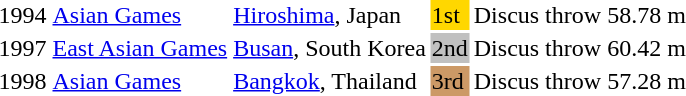<table>
<tr>
<td>1994</td>
<td><a href='#'>Asian Games</a></td>
<td><a href='#'>Hiroshima</a>, Japan</td>
<td bgcolor=gold>1st</td>
<td>Discus throw</td>
<td>58.78 m</td>
</tr>
<tr>
<td>1997</td>
<td><a href='#'>East Asian Games</a></td>
<td><a href='#'>Busan</a>, South Korea</td>
<td bgcolor=silver>2nd</td>
<td>Discus throw</td>
<td>60.42 m</td>
</tr>
<tr>
<td>1998</td>
<td><a href='#'>Asian Games</a></td>
<td><a href='#'>Bangkok</a>, Thailand</td>
<td bgcolor=cc9966>3rd</td>
<td>Discus throw</td>
<td>57.28 m</td>
</tr>
</table>
